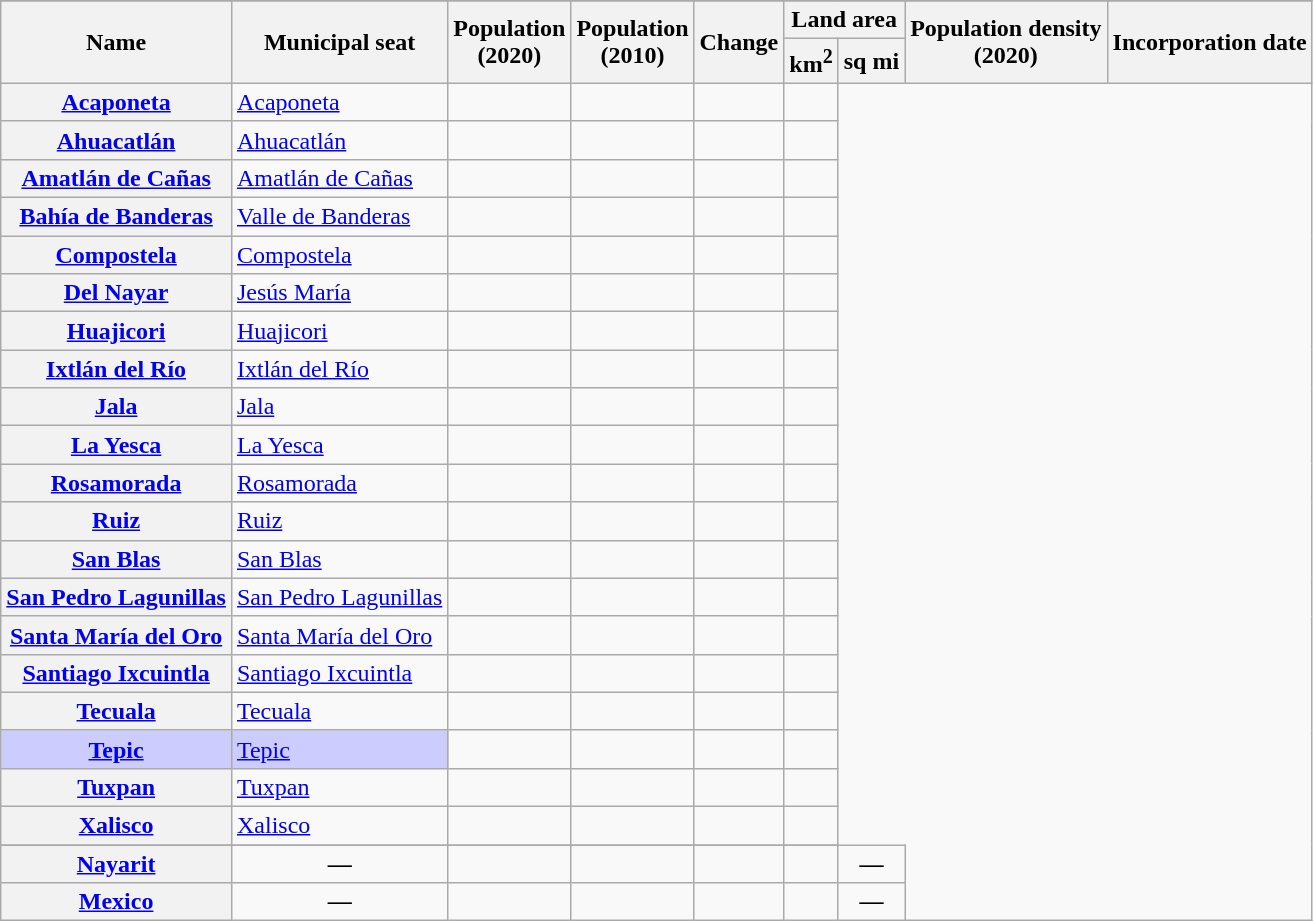<table class="wikitable sortable" style="text-align:right;">
<tr>
</tr>
<tr>
<th scope="col"  rowspan=2>Name</th>
<th scope="col"  rowspan=2>Municipal seat</th>
<th scope="col"  rowspan=2>Population<br>(2020)</th>
<th scope="col"  rowspan=2>Population<br>(2010)</th>
<th scope="col"  rowspan=2>Change</th>
<th scope="col" data-sort-type="number"  colspan=2>Land area</th>
<th scope="col" data-sort-type="number"  rowspan=2>Population density<br>(2020)</th>
<th scope="col"  rowspan=2>Incorporation date</th>
</tr>
<tr>
<th scope="col">km<sup>2</sup></th>
<th scope="col">sq mi</th>
</tr>
<tr>
<th scope="row" align="left"><a href='#'>Acaponeta</a></th>
<td align=left><a href='#'>Acaponeta</a></td>
<td></td>
<td></td>
<td></td>
<td></td>
</tr>
<tr>
<th scope="row" align="left"><a href='#'>Ahuacatlán</a></th>
<td align=left><a href='#'>Ahuacatlán</a></td>
<td></td>
<td></td>
<td></td>
<td></td>
</tr>
<tr>
<th scope="row" align="left"><a href='#'>Amatlán de Cañas</a></th>
<td align=left><a href='#'>Amatlán de Cañas</a></td>
<td></td>
<td></td>
<td></td>
<td></td>
</tr>
<tr>
<th scope="row" align="left"><a href='#'>Bahía de Banderas</a></th>
<td align=left><a href='#'>Valle de Banderas</a></td>
<td></td>
<td></td>
<td></td>
<td></td>
</tr>
<tr>
<th scope="row" align="left"><a href='#'>Compostela</a></th>
<td align=left><a href='#'>Compostela</a></td>
<td></td>
<td></td>
<td></td>
<td></td>
</tr>
<tr>
<th scope="row" align="left"><a href='#'>Del Nayar</a></th>
<td align=left><a href='#'>Jesús María</a></td>
<td></td>
<td></td>
<td></td>
<td></td>
</tr>
<tr>
<th scope="row" align="left"><a href='#'>Huajicori</a></th>
<td align=left><a href='#'>Huajicori</a></td>
<td></td>
<td></td>
<td></td>
<td></td>
</tr>
<tr>
<th scope="row" align="left"><a href='#'>Ixtlán del Río</a></th>
<td align=left><a href='#'>Ixtlán del Río</a></td>
<td></td>
<td></td>
<td></td>
<td></td>
</tr>
<tr>
<th scope="row" align="left"><a href='#'>Jala</a></th>
<td align=left><a href='#'>Jala</a></td>
<td></td>
<td></td>
<td></td>
<td></td>
</tr>
<tr>
<th scope="row" align="left"><a href='#'>La Yesca</a></th>
<td align=left><a href='#'>La Yesca</a></td>
<td></td>
<td></td>
<td></td>
<td></td>
</tr>
<tr>
<th scope="row" align="left"><a href='#'>Rosamorada</a></th>
<td align=left><a href='#'>Rosamorada</a></td>
<td></td>
<td></td>
<td></td>
<td></td>
</tr>
<tr>
<th scope="row" align="left"><a href='#'>Ruiz</a></th>
<td align=left><a href='#'>Ruiz</a></td>
<td></td>
<td></td>
<td></td>
<td></td>
</tr>
<tr>
<th scope="row" align="left"><a href='#'>San Blas</a></th>
<td align=left><a href='#'>San Blas</a></td>
<td></td>
<td></td>
<td></td>
<td></td>
</tr>
<tr>
<th scope="row" align="left"><a href='#'>San Pedro Lagunillas</a></th>
<td align=left><a href='#'>San Pedro Lagunillas</a></td>
<td></td>
<td></td>
<td></td>
<td></td>
</tr>
<tr>
<th scope="row" align="left"><a href='#'>Santa María del Oro</a></th>
<td align=left><a href='#'>Santa María del Oro</a></td>
<td></td>
<td></td>
<td></td>
<td></td>
</tr>
<tr>
<th scope="row" align="left"><a href='#'>Santiago Ixcuintla</a></th>
<td align=left><a href='#'>Santiago Ixcuintla</a></td>
<td></td>
<td></td>
<td></td>
<td></td>
</tr>
<tr>
<th scope="row" align="left"><a href='#'>Tecuala</a></th>
<td align=left><a href='#'>Tecuala</a></td>
<td></td>
<td></td>
<td></td>
<td></td>
</tr>
<tr>
<th scope="row" align="left" style="background:#CCF;"><a href='#'>Tepic</a></th>
<td align=left style="background:#CCF;"><a href='#'>Tepic</a></td>
<td></td>
<td></td>
<td></td>
<td></td>
</tr>
<tr>
<th scope="row" align="left"><a href='#'>Tuxpan</a></th>
<td align=left><a href='#'>Tuxpan</a></td>
<td></td>
<td></td>
<td></td>
<td></td>
</tr>
<tr>
<th scope="row" align="left"><a href='#'>Xalisco</a></th>
<td align=left><a href='#'>Xalisco</a></td>
<td></td>
<td></td>
<td></td>
<td></td>
</tr>
<tr>
</tr>
<tr class="sortbottom" style="text-align:center;" style="background: #f2f2f2;">
<th scope="row" align="left"><strong><a href='#'>Nayarit</a></strong></th>
<td><strong>—</strong></td>
<td></td>
<td><strong></strong></td>
<td><strong></strong></td>
<td align="right"><strong></strong></td>
<td><strong>—</strong></td>
</tr>
<tr class="sortbottom" style="text-align:center;" style="background: #f2f2f2;">
<th scope="row" align="left"><strong><a href='#'>Mexico</a></strong></th>
<td><strong>—</strong></td>
<td></td>
<td><strong></strong></td>
<td><strong></strong></td>
<td align="right"><strong></strong></td>
<td><strong>—</strong></td>
</tr>
</table>
